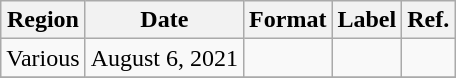<table class="wikitable plainrowheaders">
<tr>
<th scope="col">Region</th>
<th scope="col">Date</th>
<th scope="col">Format</th>
<th scope="col">Label</th>
<th scope="col">Ref.</th>
</tr>
<tr>
<td>Various</td>
<td>August 6, 2021</td>
<td></td>
<td></td>
<td></td>
</tr>
<tr>
</tr>
</table>
